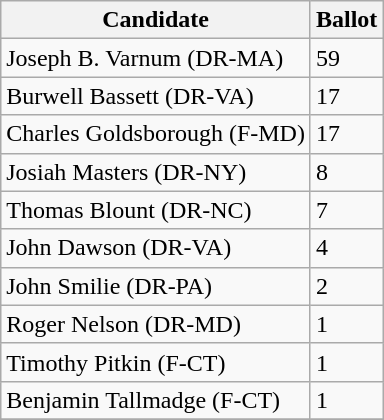<table class="wikitable">
<tr valign=bottom>
<th>Candidate</th>
<th>Ballot</th>
</tr>
<tr>
<td>Joseph B. Varnum (DR-MA)</td>
<td>59</td>
</tr>
<tr>
<td>Burwell Bassett (DR-VA)</td>
<td>17</td>
</tr>
<tr>
<td>Charles Goldsborough (F-MD)</td>
<td>17</td>
</tr>
<tr>
<td>Josiah Masters (DR-NY)</td>
<td>8</td>
</tr>
<tr>
<td>Thomas Blount (DR-NC)</td>
<td>7</td>
</tr>
<tr>
<td>John Dawson (DR-VA)</td>
<td>4</td>
</tr>
<tr>
<td>John Smilie (DR-PA)</td>
<td>2</td>
</tr>
<tr>
<td>Roger Nelson (DR-MD)</td>
<td>1</td>
</tr>
<tr>
<td>Timothy Pitkin (F-CT)</td>
<td>1</td>
</tr>
<tr>
<td>Benjamin Tallmadge (F-CT)</td>
<td>1</td>
</tr>
<tr>
</tr>
</table>
